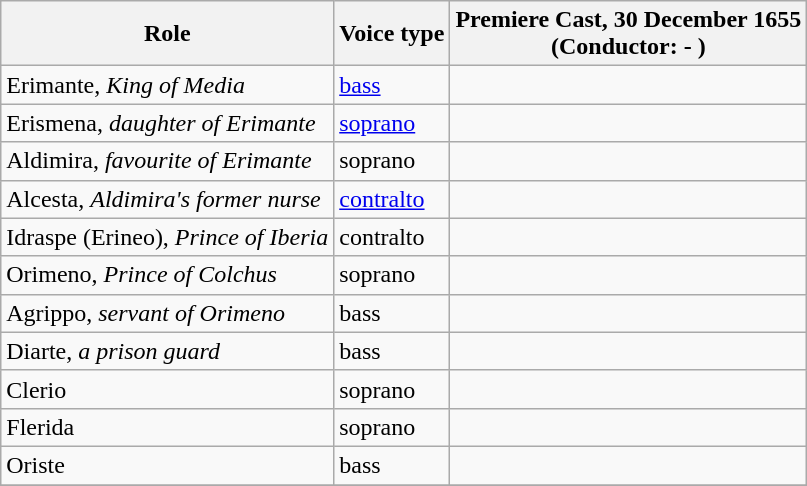<table class="wikitable">
<tr>
<th>Role</th>
<th>Voice type</th>
<th>Premiere Cast, 30 December 1655<br>(Conductor: - )</th>
</tr>
<tr>
<td>Erimante, <em>King of Media</em></td>
<td><a href='#'>bass</a></td>
<td></td>
</tr>
<tr>
<td>Erismena, <em>daughter of Erimante</em></td>
<td><a href='#'>soprano</a></td>
<td></td>
</tr>
<tr>
<td>Aldimira, <em>favourite of Erimante</em></td>
<td>soprano</td>
<td></td>
</tr>
<tr>
<td>Alcesta, <em>Aldimira's former nurse</em></td>
<td><a href='#'>contralto</a></td>
<td></td>
</tr>
<tr>
<td>Idraspe (Erineo), <em>Prince of Iberia</em></td>
<td>contralto</td>
<td></td>
</tr>
<tr>
<td>Orimeno, <em>Prince of Colchus</em></td>
<td>soprano</td>
<td></td>
</tr>
<tr>
<td>Agrippo, <em>servant of Orimeno</em></td>
<td>bass</td>
<td></td>
</tr>
<tr>
<td>Diarte, <em>a prison guard</em></td>
<td>bass</td>
<td></td>
</tr>
<tr>
<td>Clerio</td>
<td>soprano</td>
<td></td>
</tr>
<tr>
<td>Flerida</td>
<td>soprano</td>
<td></td>
</tr>
<tr>
<td>Oriste</td>
<td>bass</td>
<td></td>
</tr>
<tr>
</tr>
</table>
